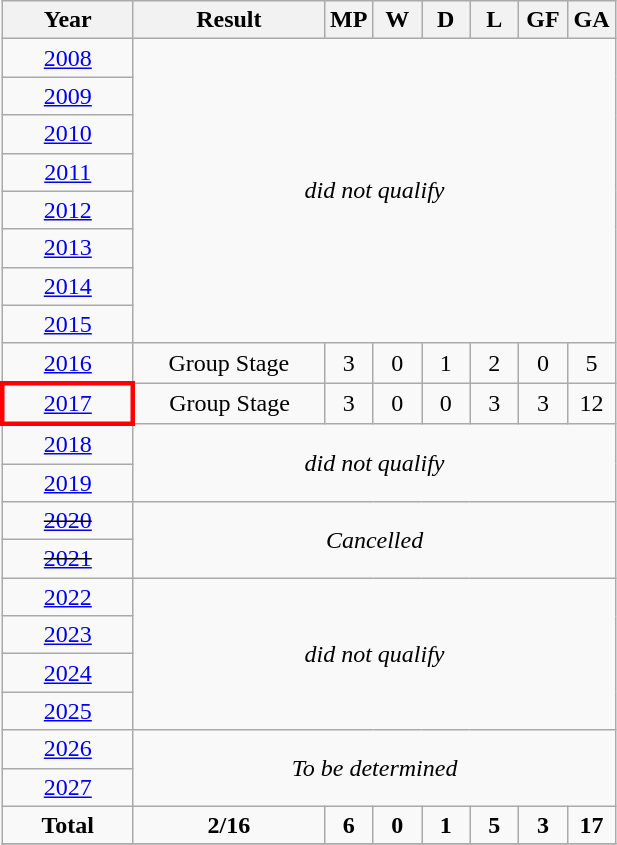<table class="wikitable" style="text-align: center;">
<tr>
<th width=80>Year</th>
<th width=120>Result</th>
<th width=25>MP</th>
<th width=25>W</th>
<th width=25>D</th>
<th width=25>L</th>
<th width=25>GF</th>
<th width=25>GA</th>
</tr>
<tr>
<td> <a href='#'>2008</a></td>
<td rowspan=8 colspan=7><em>did not qualify</em></td>
</tr>
<tr>
<td> <a href='#'>2009</a></td>
</tr>
<tr>
<td> <a href='#'>2010</a></td>
</tr>
<tr>
<td> <a href='#'>2011</a></td>
</tr>
<tr>
<td> <a href='#'>2012</a></td>
</tr>
<tr>
<td> <a href='#'>2013</a></td>
</tr>
<tr>
<td> <a href='#'>2014</a></td>
</tr>
<tr>
<td> <a href='#'>2015</a></td>
</tr>
<tr>
<td> <a href='#'>2016</a></td>
<td>Group Stage</td>
<td>3</td>
<td>0</td>
<td>1</td>
<td>2</td>
<td>0</td>
<td>5</td>
</tr>
<tr>
<td style="border: 3px solid red"> <a href='#'>2017</a></td>
<td>Group Stage</td>
<td>3</td>
<td>0</td>
<td>0</td>
<td>3</td>
<td>3</td>
<td>12</td>
</tr>
<tr>
<td> <a href='#'>2018</a></td>
<td rowspan=2 colspan=7><em>did not qualify</em></td>
</tr>
<tr>
<td> <a href='#'>2019</a></td>
</tr>
<tr>
<td> <s><a href='#'>2020</a></s></td>
<td rowspan=2 colspan=7><em>Cancelled</em></td>
</tr>
<tr>
<td> <s><a href='#'>2021</a></s></td>
</tr>
<tr>
<td> <a href='#'>2022</a></td>
<td rowspan=4 colspan=7><em>did not qualify</em></td>
</tr>
<tr>
<td> <a href='#'>2023</a></td>
</tr>
<tr>
<td> <a href='#'>2024</a></td>
</tr>
<tr>
<td> <a href='#'>2025</a></td>
</tr>
<tr>
<td> <a href='#'>2026</a></td>
<td colspan=8 rowspan=2><em>To be determined</em></td>
</tr>
<tr>
<td> <a href='#'>2027</a></td>
</tr>
<tr>
<td><strong>Total</strong></td>
<td><strong>2/16</strong></td>
<td><strong>6</strong></td>
<td><strong>0</strong></td>
<td><strong>1</strong></td>
<td><strong>5</strong></td>
<td><strong>3</strong></td>
<td><strong>17</strong></td>
</tr>
<tr>
</tr>
</table>
